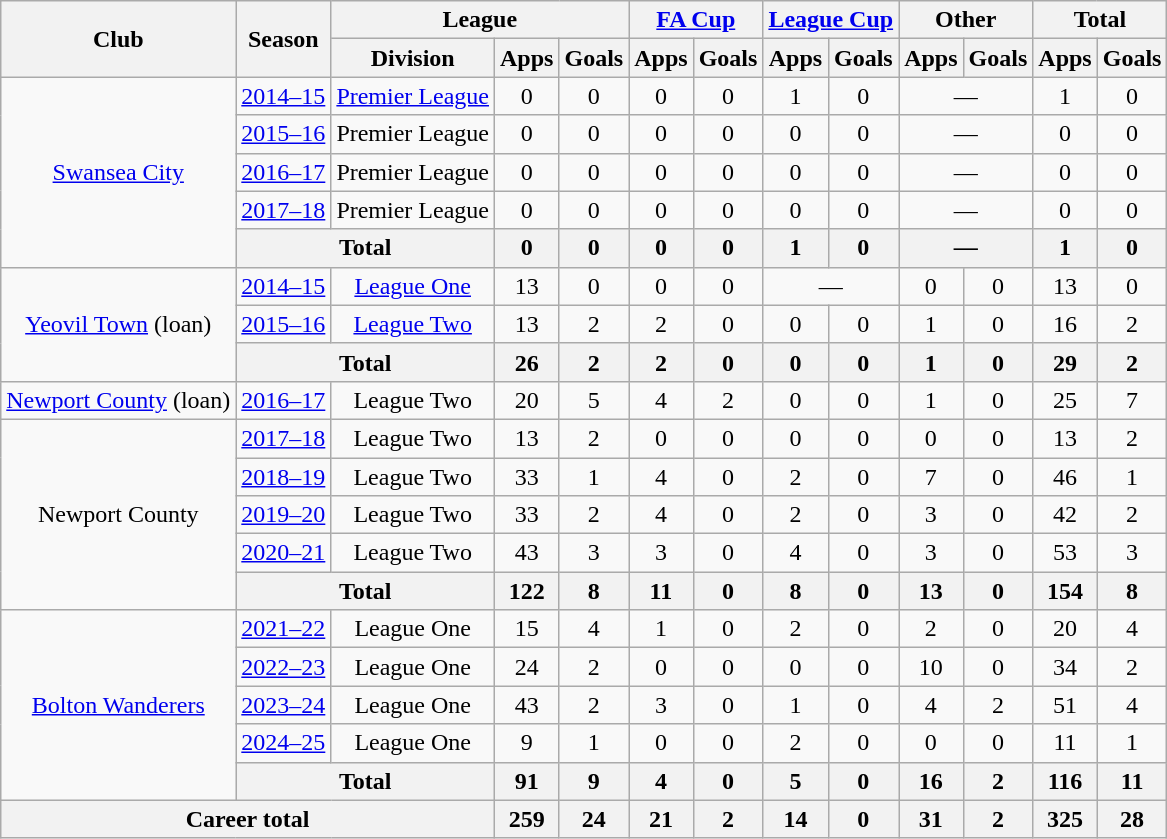<table class=wikitable style=text-align:center>
<tr>
<th rowspan="2">Club</th>
<th rowspan="2">Season</th>
<th colspan="3">League</th>
<th colspan="2"><a href='#'>FA Cup</a></th>
<th colspan="2"><a href='#'>League Cup</a></th>
<th colspan="2">Other</th>
<th colspan="2">Total</th>
</tr>
<tr>
<th>Division</th>
<th>Apps</th>
<th>Goals</th>
<th>Apps</th>
<th>Goals</th>
<th>Apps</th>
<th>Goals</th>
<th>Apps</th>
<th>Goals</th>
<th>Apps</th>
<th>Goals</th>
</tr>
<tr>
<td rowspan="5"><a href='#'>Swansea City</a></td>
<td><a href='#'>2014–15</a></td>
<td><a href='#'>Premier League</a></td>
<td>0</td>
<td>0</td>
<td>0</td>
<td>0</td>
<td>1</td>
<td>0</td>
<td colspan="2">—</td>
<td>1</td>
<td>0</td>
</tr>
<tr>
<td><a href='#'>2015–16</a></td>
<td>Premier League</td>
<td>0</td>
<td>0</td>
<td>0</td>
<td>0</td>
<td>0</td>
<td>0</td>
<td colspan="2">—</td>
<td>0</td>
<td>0</td>
</tr>
<tr>
<td><a href='#'>2016–17</a></td>
<td>Premier League</td>
<td>0</td>
<td>0</td>
<td>0</td>
<td>0</td>
<td>0</td>
<td>0</td>
<td colspan="2">—</td>
<td>0</td>
<td>0</td>
</tr>
<tr>
<td><a href='#'>2017–18</a></td>
<td>Premier League</td>
<td>0</td>
<td>0</td>
<td>0</td>
<td>0</td>
<td>0</td>
<td>0</td>
<td colspan="2">—</td>
<td>0</td>
<td>0</td>
</tr>
<tr>
<th colspan="2">Total</th>
<th>0</th>
<th>0</th>
<th>0</th>
<th>0</th>
<th>1</th>
<th>0</th>
<th colspan="2">—</th>
<th>1</th>
<th>0</th>
</tr>
<tr>
<td rowspan="3"><a href='#'>Yeovil Town</a> (loan)</td>
<td><a href='#'>2014–15</a></td>
<td><a href='#'>League One</a></td>
<td>13</td>
<td>0</td>
<td>0</td>
<td>0</td>
<td colspan="2">—</td>
<td>0</td>
<td>0</td>
<td>13</td>
<td>0</td>
</tr>
<tr>
<td><a href='#'>2015–16</a></td>
<td><a href='#'>League Two</a></td>
<td>13</td>
<td>2</td>
<td>2</td>
<td>0</td>
<td>0</td>
<td>0</td>
<td>1</td>
<td>0</td>
<td>16</td>
<td>2</td>
</tr>
<tr>
<th colspan="2">Total</th>
<th>26</th>
<th>2</th>
<th>2</th>
<th>0</th>
<th>0</th>
<th>0</th>
<th>1</th>
<th>0</th>
<th>29</th>
<th>2</th>
</tr>
<tr>
<td><a href='#'>Newport County</a> (loan)</td>
<td><a href='#'>2016–17</a></td>
<td>League Two</td>
<td>20</td>
<td>5</td>
<td>4</td>
<td>2</td>
<td>0</td>
<td>0</td>
<td>1</td>
<td>0</td>
<td>25</td>
<td>7</td>
</tr>
<tr>
<td rowspan="5">Newport County</td>
<td><a href='#'>2017–18</a></td>
<td>League Two</td>
<td>13</td>
<td>2</td>
<td>0</td>
<td>0</td>
<td>0</td>
<td>0</td>
<td>0</td>
<td>0</td>
<td>13</td>
<td>2</td>
</tr>
<tr>
<td><a href='#'>2018–19</a></td>
<td>League Two</td>
<td>33</td>
<td>1</td>
<td>4</td>
<td>0</td>
<td>2</td>
<td>0</td>
<td>7</td>
<td>0</td>
<td>46</td>
<td>1</td>
</tr>
<tr>
<td><a href='#'>2019–20</a></td>
<td>League Two</td>
<td>33</td>
<td>2</td>
<td>4</td>
<td>0</td>
<td>2</td>
<td>0</td>
<td>3</td>
<td>0</td>
<td>42</td>
<td>2</td>
</tr>
<tr>
<td><a href='#'>2020–21</a></td>
<td>League Two</td>
<td>43</td>
<td>3</td>
<td>3</td>
<td>0</td>
<td>4</td>
<td>0</td>
<td>3</td>
<td>0</td>
<td>53</td>
<td>3</td>
</tr>
<tr>
<th colspan="2">Total</th>
<th>122</th>
<th>8</th>
<th>11</th>
<th>0</th>
<th>8</th>
<th>0</th>
<th>13</th>
<th>0</th>
<th>154</th>
<th>8</th>
</tr>
<tr>
<td rowspan="5"><a href='#'>Bolton Wanderers</a></td>
<td><a href='#'>2021–22</a></td>
<td>League One</td>
<td>15</td>
<td>4</td>
<td>1</td>
<td>0</td>
<td>2</td>
<td>0</td>
<td>2</td>
<td>0</td>
<td>20</td>
<td>4</td>
</tr>
<tr>
<td><a href='#'>2022–23</a></td>
<td>League One</td>
<td>24</td>
<td>2</td>
<td>0</td>
<td>0</td>
<td>0</td>
<td>0</td>
<td>10</td>
<td>0</td>
<td>34</td>
<td>2</td>
</tr>
<tr>
<td><a href='#'>2023–24</a></td>
<td>League One</td>
<td>43</td>
<td>2</td>
<td>3</td>
<td>0</td>
<td>1</td>
<td>0</td>
<td>4</td>
<td>2</td>
<td>51</td>
<td>4</td>
</tr>
<tr>
<td><a href='#'>2024–25</a></td>
<td>League One</td>
<td>9</td>
<td>1</td>
<td>0</td>
<td>0</td>
<td>2</td>
<td>0</td>
<td>0</td>
<td>0</td>
<td>11</td>
<td>1</td>
</tr>
<tr>
<th colspan="2">Total</th>
<th>91</th>
<th>9</th>
<th>4</th>
<th>0</th>
<th>5</th>
<th>0</th>
<th>16</th>
<th>2</th>
<th>116</th>
<th>11</th>
</tr>
<tr>
<th colspan="3">Career total</th>
<th>259</th>
<th>24</th>
<th>21</th>
<th>2</th>
<th>14</th>
<th>0</th>
<th>31</th>
<th>2</th>
<th>325</th>
<th>28</th>
</tr>
</table>
